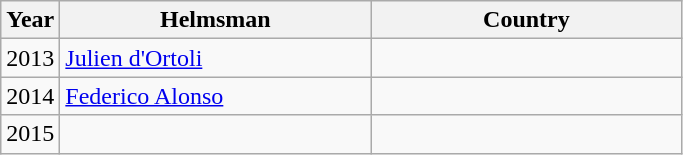<table class=wikitable>
<tr>
<th>Year</th>
<th width=200px>Helmsman</th>
<th width=200px>Country</th>
</tr>
<tr>
<td>2013</td>
<td><a href='#'>Julien d'Ortoli</a></td>
<td></td>
</tr>
<tr>
<td>2014</td>
<td><a href='#'>Federico Alonso</a></td>
<td></td>
</tr>
<tr>
<td>2015</td>
<td></td>
<td></td>
</tr>
</table>
